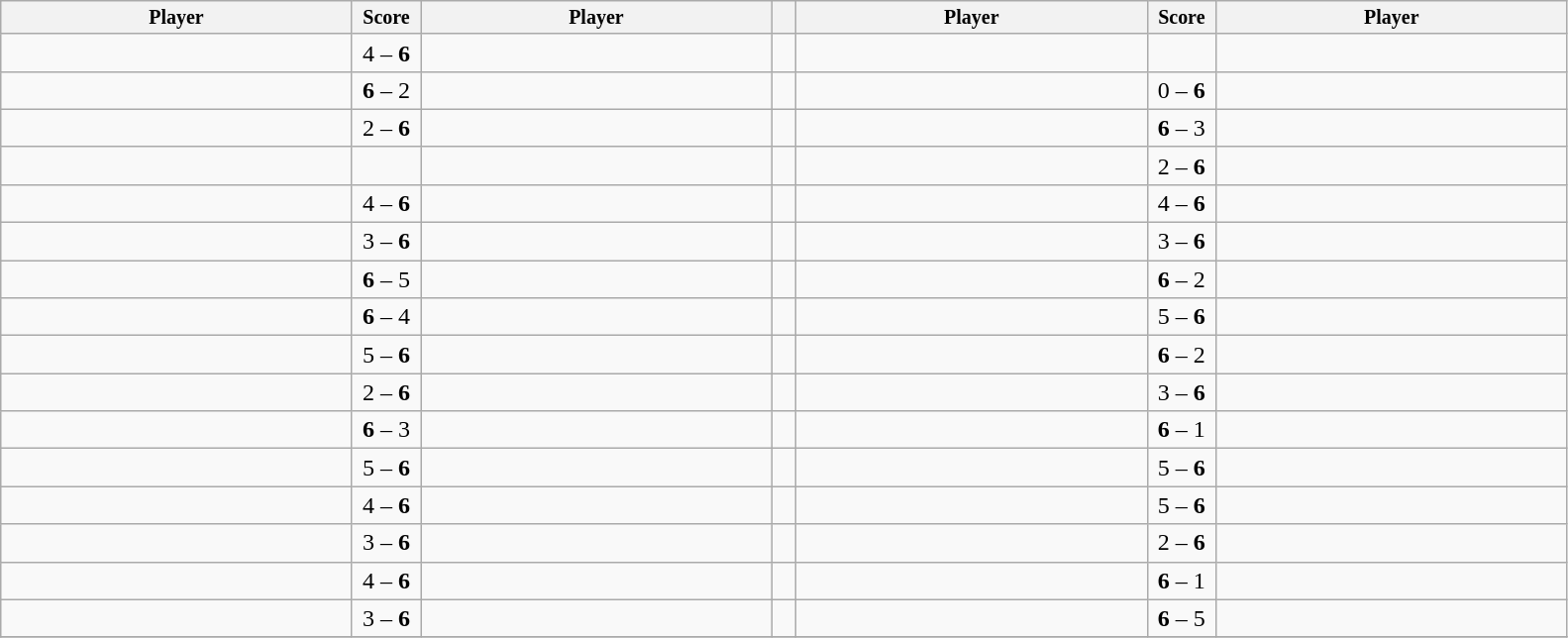<table class="wikitable">
<tr style="font-size:10pt;font-weight:bold">
<th width=230>Player</th>
<th width=40>Score</th>
<th width=230>Player</th>
<th width=10></th>
<th width=230>Player</th>
<th width=40>Score</th>
<th width=230>Player</th>
</tr>
<tr>
<td></td>
<td align=center>4 – <strong>6</strong></td>
<td></td>
<td></td>
<td></td>
<td align=center></td>
<td></td>
</tr>
<tr>
<td></td>
<td align=center><strong>6</strong> – 2</td>
<td {{nowrap></td>
<td></td>
<td></td>
<td align=center>0 – <strong>6</strong></td>
<td></td>
</tr>
<tr>
<td></td>
<td align=center>2 – <strong>6</strong></td>
<td></td>
<td></td>
<td></td>
<td align=center><strong>6</strong> – 3</td>
<td></td>
</tr>
<tr>
<td></td>
<td align=center></td>
<td></td>
<td></td>
<td></td>
<td align=center>2 – <strong>6</strong></td>
<td></td>
</tr>
<tr>
<td></td>
<td align=center>4 – <strong>6</strong></td>
<td></td>
<td></td>
<td></td>
<td align=center>4 – <strong>6</strong></td>
<td></td>
</tr>
<tr>
<td></td>
<td align=center>3 – <strong>6</strong></td>
<td></td>
<td></td>
<td></td>
<td align=center>3 – <strong>6</strong></td>
<td></td>
</tr>
<tr>
<td></td>
<td align=center><strong>6</strong> – 5</td>
<td></td>
<td></td>
<td></td>
<td align=center><strong>6</strong> – 2</td>
<td></td>
</tr>
<tr>
<td></td>
<td align=center><strong>6</strong> – 4</td>
<td></td>
<td></td>
<td></td>
<td align=center>5 – <strong>6</strong></td>
<td></td>
</tr>
<tr>
<td></td>
<td align=center>5 – <strong>6</strong></td>
<td></td>
<td></td>
<td></td>
<td align=center><strong>6</strong> – 2</td>
<td></td>
</tr>
<tr>
<td></td>
<td align=center>2 – <strong>6</strong></td>
<td></td>
<td></td>
<td></td>
<td align=center>3 – <strong>6</strong></td>
<td></td>
</tr>
<tr>
<td></td>
<td align=center><strong>6</strong> – 3</td>
<td></td>
<td></td>
<td {{nowrap></td>
<td align=center><strong>6</strong> – 1</td>
<td></td>
</tr>
<tr>
<td {{nowrap></td>
<td align=center>5 – <strong>6</strong></td>
<td {{nowrap></td>
<td></td>
<td {{nowrap></td>
<td align=center>5 – <strong>6</strong></td>
<td></td>
</tr>
<tr>
<td></td>
<td align=center>4 – <strong>6</strong></td>
<td></td>
<td></td>
<td></td>
<td align=center>5 – <strong>6</strong></td>
<td></td>
</tr>
<tr>
<td></td>
<td align=center>3 – <strong>6</strong></td>
<td></td>
<td></td>
<td></td>
<td align=center>2 – <strong>6</strong></td>
<td></td>
</tr>
<tr>
<td></td>
<td align=center>4 – <strong>6</strong></td>
<td {{nowrap></td>
<td></td>
<td></td>
<td align=center><strong>6</strong> – 1</td>
<td></td>
</tr>
<tr>
<td></td>
<td align=center>3 – <strong>6</strong></td>
<td></td>
<td></td>
<td></td>
<td align=center><strong>6</strong> – 5</td>
<td></td>
</tr>
<tr>
</tr>
</table>
